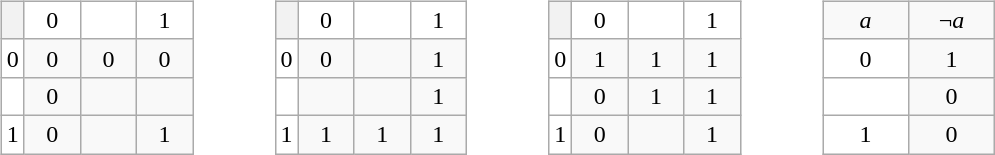<table>
<tr style="vertical-align:bottom">
<td><br><div><table class="wikitable">
<tr>
<th></th>
<td bgcolor="white" width="30" align="center">0</td>
<td bgcolor="white" width="30" align="center"></td>
<td bgcolor="white" width="30" align="center">1</td>
</tr>
<tr>
<td bgcolor="white" align="center">0</td>
<td align="center">0</td>
<td align="center">0</td>
<td align="center">0</td>
</tr>
<tr>
<td bgcolor="white" align="center"></td>
<td align="center">0</td>
<td align="center"></td>
<td align="center"></td>
</tr>
<tr>
<td bgcolor="white" align="center">1</td>
<td align="center">0</td>
<td align="center"></td>
<td align="center">1</td>
</tr>
</table>
</div></td>
<td width="30"></td>
<td><br><div><table class="wikitable">
<tr>
<th></th>
<td bgcolor="white" width="30" align="center">0</td>
<td bgcolor="white" width="30" align="center"></td>
<td bgcolor="white" width="30" align="center">1</td>
</tr>
<tr>
<td bgcolor="white" align="center">0</td>
<td align="center">0</td>
<td align="center"></td>
<td align="center">1</td>
</tr>
<tr>
<td bgcolor="white" align="center"></td>
<td align="center"></td>
<td align="center"></td>
<td align="center">1</td>
</tr>
<tr>
<td bgcolor="white" align="center">1</td>
<td align="center">1</td>
<td align="center">1</td>
<td align="center">1</td>
</tr>
</table>
</div></td>
<td width="30"></td>
<td><br><div><table class="wikitable">
<tr>
<th></th>
<td bgcolor="white" width="30" align="center">0</td>
<td bgcolor="white" width="30" align="center"></td>
<td bgcolor="white" width="30" align="center">1</td>
</tr>
<tr>
<td bgcolor="white" align="center">0</td>
<td align="center">1</td>
<td align="center">1</td>
<td align="center">1</td>
</tr>
<tr>
<td bgcolor="white" align="center"></td>
<td align="center">0</td>
<td align="center">1</td>
<td align="center">1</td>
</tr>
<tr>
<td bgcolor="white" align="center">1</td>
<td align="center">0</td>
<td align="center"></td>
<td align="center">1</td>
</tr>
</table>
</div></td>
<td width="30"></td>
<td><br><div><table class="wikitable">
<tr>
<td width="50" align="center"><em>a</em></td>
<td width="50" align="center">¬<em>a</em></td>
</tr>
<tr>
<td bgcolor="white" align="center">0</td>
<td align="center">1</td>
</tr>
<tr>
<td bgcolor="white" align="center"></td>
<td align="center">0</td>
</tr>
<tr>
<td bgcolor="white" align="center">1</td>
<td align="center">0</td>
</tr>
</table>
</div></td>
</tr>
</table>
